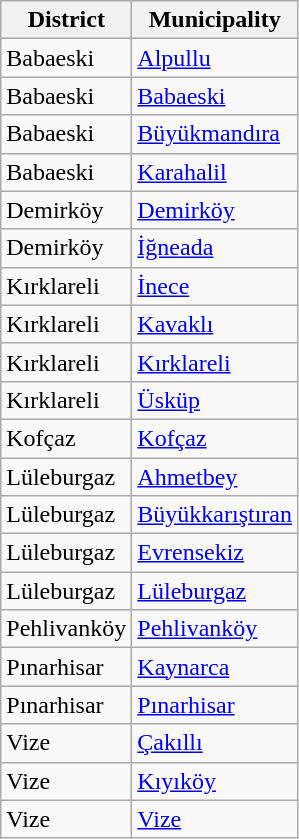<table class="sortable wikitable">
<tr>
<th>District</th>
<th>Municipality</th>
</tr>
<tr>
<td>Babaeski</td>
<td><a href='#'>Alpullu</a></td>
</tr>
<tr>
<td>Babaeski</td>
<td><a href='#'>Babaeski</a></td>
</tr>
<tr>
<td>Babaeski</td>
<td><a href='#'>Büyükmandıra</a></td>
</tr>
<tr>
<td>Babaeski</td>
<td><a href='#'>Karahalil</a></td>
</tr>
<tr>
<td>Demirköy</td>
<td><a href='#'>Demirköy</a></td>
</tr>
<tr>
<td>Demirköy</td>
<td><a href='#'>İğneada</a></td>
</tr>
<tr>
<td>Kırklareli</td>
<td><a href='#'>İnece</a></td>
</tr>
<tr>
<td>Kırklareli</td>
<td><a href='#'>Kavaklı</a></td>
</tr>
<tr>
<td>Kırklareli</td>
<td><a href='#'>Kırklareli</a></td>
</tr>
<tr>
<td>Kırklareli</td>
<td><a href='#'>Üsküp</a></td>
</tr>
<tr>
<td>Kofçaz</td>
<td><a href='#'>Kofçaz</a></td>
</tr>
<tr>
<td>Lüleburgaz</td>
<td><a href='#'>Ahmetbey</a></td>
</tr>
<tr>
<td>Lüleburgaz</td>
<td><a href='#'>Büyükkarıştıran</a></td>
</tr>
<tr>
<td>Lüleburgaz</td>
<td><a href='#'>Evrensekiz</a></td>
</tr>
<tr>
<td>Lüleburgaz</td>
<td><a href='#'>Lüleburgaz</a></td>
</tr>
<tr>
<td>Pehlivanköy</td>
<td><a href='#'>Pehlivanköy</a></td>
</tr>
<tr>
<td>Pınarhisar</td>
<td><a href='#'>Kaynarca</a></td>
</tr>
<tr>
<td>Pınarhisar</td>
<td><a href='#'>Pınarhisar</a></td>
</tr>
<tr>
<td>Vize</td>
<td><a href='#'>Çakıllı</a></td>
</tr>
<tr>
<td>Vize</td>
<td><a href='#'>Kıyıköy</a></td>
</tr>
<tr>
<td>Vize</td>
<td><a href='#'>Vize</a></td>
</tr>
</table>
